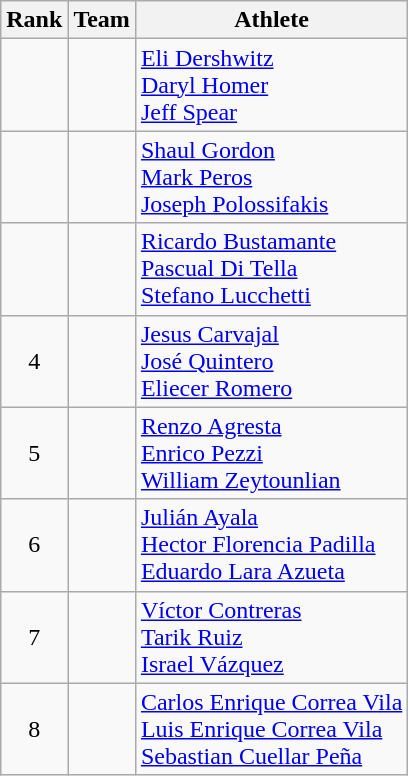<table class="wikitable sortable" style="text-align:center">
<tr>
<th>Rank</th>
<th>Team</th>
<th class="unsortable">Athlete</th>
</tr>
<tr>
<td></td>
<td align="left"></td>
<td align="left"><a href='#'>Eli Dershwitz</a><br><a href='#'>Daryl Homer</a><br><a href='#'>Jeff Spear</a></td>
</tr>
<tr>
<td></td>
<td align="left"></td>
<td align="left"><a href='#'>Shaul Gordon</a><br><a href='#'>Mark Peros</a><br><a href='#'>Joseph Polossifakis</a></td>
</tr>
<tr>
<td></td>
<td align="left"></td>
<td align="left"><a href='#'>Ricardo Bustamante</a><br><a href='#'>Pascual Di Tella</a><br><a href='#'>Stefano Lucchetti</a></td>
</tr>
<tr>
<td>4</td>
<td align="left"></td>
<td align="left"><a href='#'>Jesus Carvajal</a><br><a href='#'>José Quintero</a><br><a href='#'>Eliecer Romero</a></td>
</tr>
<tr>
<td>5</td>
<td align="left"></td>
<td align="left"><a href='#'>Renzo Agresta</a><br><a href='#'>Enrico Pezzi</a><br><a href='#'>William Zeytounlian</a></td>
</tr>
<tr>
<td>6</td>
<td align="left"></td>
<td align="left"><a href='#'>Julián Ayala</a><br><a href='#'>Hector Florencia Padilla</a><br><a href='#'>Eduardo Lara Azueta</a></td>
</tr>
<tr>
<td>7</td>
<td align="left"></td>
<td align="left"><a href='#'>Víctor Contreras</a><br><a href='#'>Tarik Ruiz</a><br><a href='#'>Israel Vázquez</a></td>
</tr>
<tr>
<td>8</td>
<td align="left"></td>
<td align="left"><a href='#'>Carlos Enrique Correa Vila</a><br><a href='#'>Luis Enrique Correa Vila</a><br><a href='#'>Sebastian Cuellar Peña</a></td>
</tr>
</table>
